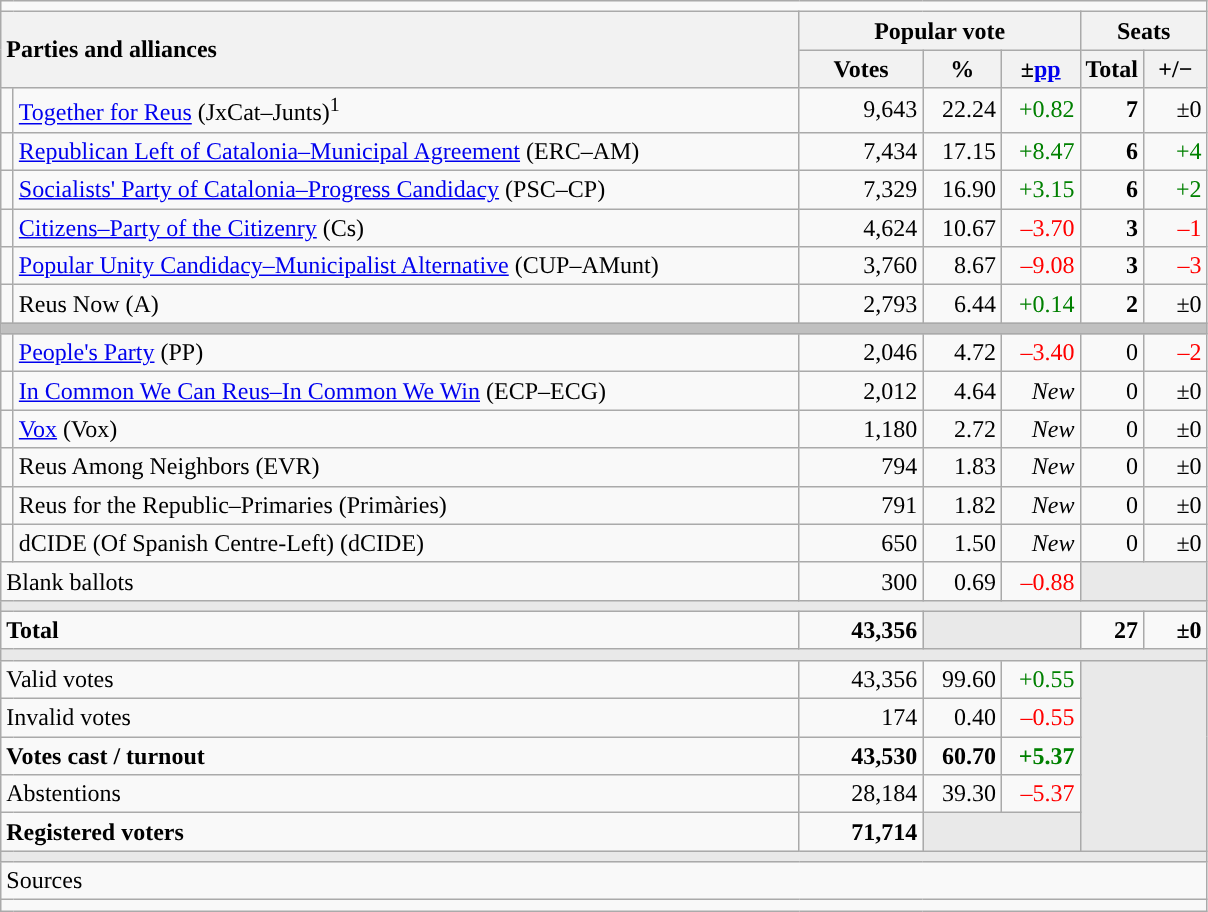<table class="wikitable" style="text-align:right;">
<tr>
<td colspan="7"></td>
</tr>
<tr>
<th style="text-align:left;" rowspan="2" colspan="2" width="525">Parties and alliances</th>
<th colspan="3">Popular vote</th>
<th colspan="2">Seats</th>
</tr>
<tr>
<th width="75">Votes</th>
<th width="45">%</th>
<th width="45">±<a href='#'>pp</a></th>
<th width="35">Total</th>
<th width="35">+/−</th>
</tr>
<tr>
<td width="1" style="color:inherit;background:"></td>
<td align="left"><a href='#'>Together for Reus</a> (JxCat–Junts)<sup>1</sup></td>
<td>9,643</td>
<td>22.24</td>
<td style="color:green;">+0.82</td>
<td><strong>7</strong></td>
<td>±0</td>
</tr>
<tr>
<td style="color:inherit;background:"></td>
<td align="left"><a href='#'>Republican Left of Catalonia–Municipal Agreement</a> (ERC–AM)</td>
<td>7,434</td>
<td>17.15</td>
<td style="color:green;">+8.47</td>
<td><strong>6</strong></td>
<td style="color:green;">+4</td>
</tr>
<tr>
<td style="color:inherit;background:"></td>
<td align="left"><a href='#'>Socialists' Party of Catalonia–Progress Candidacy</a> (PSC–CP)</td>
<td>7,329</td>
<td>16.90</td>
<td style="color:green;">+3.15</td>
<td><strong>6</strong></td>
<td style="color:green;">+2</td>
</tr>
<tr>
<td style="color:inherit;background:"></td>
<td align="left"><a href='#'>Citizens–Party of the Citizenry</a> (Cs)</td>
<td>4,624</td>
<td>10.67</td>
<td style="color:red;">–3.70</td>
<td><strong>3</strong></td>
<td style="color:red;">–1</td>
</tr>
<tr>
<td style="color:inherit;background:"></td>
<td align="left"><a href='#'>Popular Unity Candidacy–Municipalist Alternative</a> (CUP–AMunt)</td>
<td>3,760</td>
<td>8.67</td>
<td style="color:red;">–9.08</td>
<td><strong>3</strong></td>
<td style="color:red;">–3</td>
</tr>
<tr>
<td style="color:inherit;background:"></td>
<td align="left">Reus Now (A)</td>
<td>2,793</td>
<td>6.44</td>
<td style="color:green;">+0.14</td>
<td><strong>2</strong></td>
<td>±0</td>
</tr>
<tr>
<td colspan="7" bgcolor="#C0C0C0"></td>
</tr>
<tr>
<td style="color:inherit;background:"></td>
<td align="left"><a href='#'>People's Party</a> (PP)</td>
<td>2,046</td>
<td>4.72</td>
<td style="color:red;">–3.40</td>
<td>0</td>
<td style="color:red;">–2</td>
</tr>
<tr>
<td style="color:inherit;background:"></td>
<td align="left"><a href='#'>In Common We Can Reus–In Common We Win</a> (ECP–ECG)</td>
<td>2,012</td>
<td>4.64</td>
<td><em>New</em></td>
<td>0</td>
<td>±0</td>
</tr>
<tr>
<td style="color:inherit;background:"></td>
<td align="left"><a href='#'>Vox</a> (Vox)</td>
<td>1,180</td>
<td>2.72</td>
<td><em>New</em></td>
<td>0</td>
<td>±0</td>
</tr>
<tr>
<td style="color:inherit;background:"></td>
<td align="left">Reus Among Neighbors (EVR)</td>
<td>794</td>
<td>1.83</td>
<td><em>New</em></td>
<td>0</td>
<td>±0</td>
</tr>
<tr>
<td style="color:inherit;background:"></td>
<td align="left">Reus for the Republic–Primaries (Primàries)</td>
<td>791</td>
<td>1.82</td>
<td><em>New</em></td>
<td>0</td>
<td>±0</td>
</tr>
<tr>
<td style="color:inherit;background:"></td>
<td align="left">dCIDE (Of Spanish Centre-Left) (dCIDE)</td>
<td>650</td>
<td>1.50</td>
<td><em>New</em></td>
<td>0</td>
<td>±0</td>
</tr>
<tr>
<td align="left" colspan="2">Blank ballots</td>
<td>300</td>
<td>0.69</td>
<td style="color:red;">–0.88</td>
<td bgcolor="#E9E9E9" colspan="2"></td>
</tr>
<tr>
<td colspan="7" bgcolor="#E9E9E9"></td>
</tr>
<tr style="font-weight:bold;">
<td align="left" colspan="2">Total</td>
<td>43,356</td>
<td bgcolor="#E9E9E9" colspan="2"></td>
<td>27</td>
<td>±0</td>
</tr>
<tr>
<td colspan="7" bgcolor="#E9E9E9"></td>
</tr>
<tr>
<td align="left" colspan="2">Valid votes</td>
<td>43,356</td>
<td>99.60</td>
<td style="color:green;">+0.55</td>
<td bgcolor="#E9E9E9" colspan="2" rowspan="5"></td>
</tr>
<tr>
<td align="left" colspan="2">Invalid votes</td>
<td>174</td>
<td>0.40</td>
<td style="color:red;">–0.55</td>
</tr>
<tr style="font-weight:bold;">
<td align="left" colspan="2">Votes cast / turnout</td>
<td>43,530</td>
<td>60.70</td>
<td style="color:green;">+5.37</td>
</tr>
<tr>
<td align="left" colspan="2">Abstentions</td>
<td>28,184</td>
<td>39.30</td>
<td style="color:red;">–5.37</td>
</tr>
<tr style="font-weight:bold;">
<td align="left" colspan="2">Registered voters</td>
<td>71,714</td>
<td bgcolor="#E9E9E9" colspan="2"></td>
</tr>
<tr>
<td colspan="7" bgcolor="#E9E9E9"></td>
</tr>
<tr>
<td align="left" colspan="7">Sources</td>
</tr>
<tr>
<td colspan="7" style="text-align:left; max-width:790px;"></td>
</tr>
</table>
